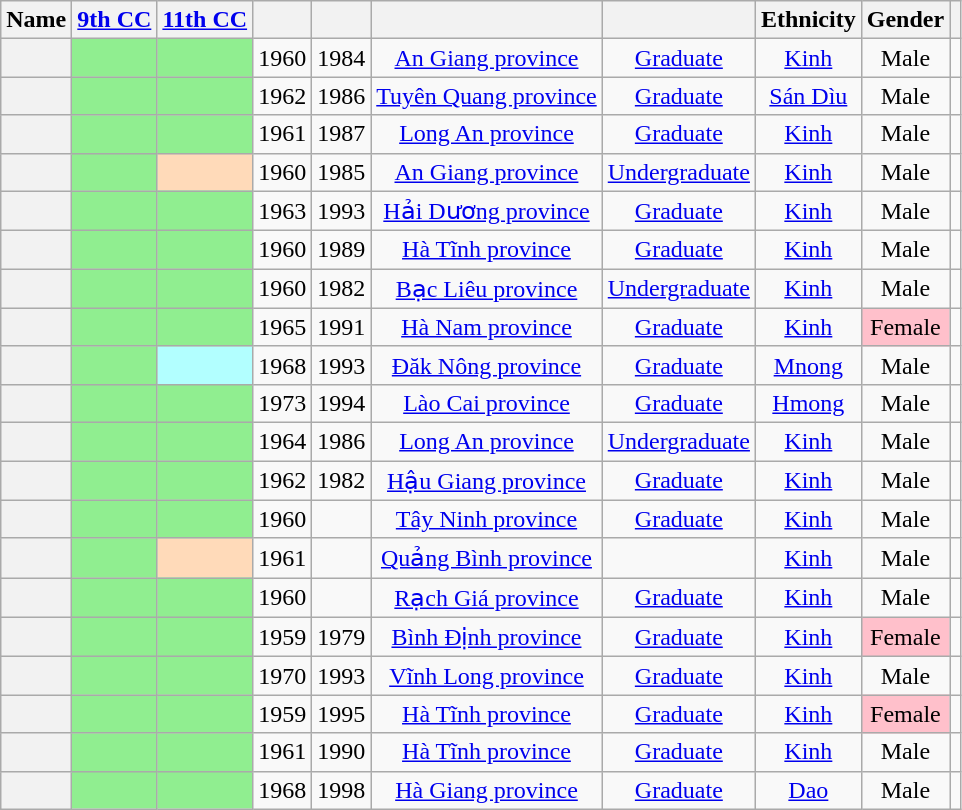<table class="wikitable sortable" style=text-align:center>
<tr>
<th scope="col">Name</th>
<th scope="col"><a href='#'>9th CC</a></th>
<th scope="col"><a href='#'>11th CC</a></th>
<th scope="col"></th>
<th scope="col"></th>
<th scope="col"></th>
<th scope="col"></th>
<th scope="col">Ethnicity</th>
<th scope="col">Gender</th>
<th scope="col" class="unsortable"></th>
</tr>
<tr>
<th align="center" scope="row" style="font-weight:normal;"></th>
<td bgcolor = LightGreen></td>
<td bgcolor = LightGreen></td>
<td>1960</td>
<td>1984</td>
<td><a href='#'>An Giang province</a></td>
<td><a href='#'>Graduate</a></td>
<td><a href='#'>Kinh</a></td>
<td>Male</td>
<td></td>
</tr>
<tr>
<th align="center" scope="row" style="font-weight:normal;"></th>
<td bgcolor = LightGreen></td>
<td bgcolor = LightGreen></td>
<td>1962</td>
<td>1986</td>
<td><a href='#'>Tuyên Quang province</a></td>
<td><a href='#'>Graduate</a></td>
<td><a href='#'>Sán Dìu</a></td>
<td>Male</td>
<td></td>
</tr>
<tr>
<th align="center" scope="row" style="font-weight:normal;"></th>
<td bgcolor = LightGreen></td>
<td bgcolor = LightGreen></td>
<td>1961</td>
<td>1987</td>
<td><a href='#'>Long An province</a></td>
<td><a href='#'>Graduate</a></td>
<td><a href='#'>Kinh</a></td>
<td>Male</td>
<td></td>
</tr>
<tr>
<th align="center" scope="row" style="font-weight:normal;"></th>
<td bgcolor = LightGreen></td>
<td bgcolor = PeachPuff></td>
<td>1960</td>
<td>1985</td>
<td><a href='#'>An Giang province</a></td>
<td><a href='#'>Undergraduate</a></td>
<td><a href='#'>Kinh</a></td>
<td>Male</td>
<td></td>
</tr>
<tr>
<th align="center" scope="row" style="font-weight:normal;"></th>
<td bgcolor = LightGreen></td>
<td bgcolor = LightGreen></td>
<td>1963</td>
<td>1993</td>
<td><a href='#'>Hải Dương province</a></td>
<td><a href='#'>Graduate</a></td>
<td><a href='#'>Kinh</a></td>
<td>Male</td>
<td></td>
</tr>
<tr>
<th align="center" scope="row" style="font-weight:normal;"></th>
<td bgcolor = LightGreen></td>
<td bgcolor = LightGreen></td>
<td>1960</td>
<td>1989</td>
<td><a href='#'>Hà Tĩnh province</a></td>
<td><a href='#'>Graduate</a></td>
<td><a href='#'>Kinh</a></td>
<td>Male</td>
<td></td>
</tr>
<tr>
<th align="center" scope="row" style="font-weight:normal;"></th>
<td bgcolor = LightGreen></td>
<td bgcolor = LightGreen></td>
<td>1960</td>
<td>1982</td>
<td><a href='#'>Bạc Liêu province</a></td>
<td><a href='#'>Undergraduate</a></td>
<td><a href='#'>Kinh</a></td>
<td>Male</td>
<td></td>
</tr>
<tr>
<th align="center" scope="row" style="font-weight:normal;"></th>
<td bgcolor = LightGreen></td>
<td bgcolor = LightGreen></td>
<td>1965</td>
<td>1991</td>
<td><a href='#'>Hà Nam province</a></td>
<td><a href='#'>Graduate</a></td>
<td><a href='#'>Kinh</a></td>
<td style="background: Pink">Female</td>
<td></td>
</tr>
<tr>
<th align="center" scope="row" style="font-weight:normal;"></th>
<td bgcolor = LightGreen></td>
<td bgcolor = #B2FFFF></td>
<td>1968</td>
<td>1993</td>
<td><a href='#'>Đăk Nông province</a></td>
<td><a href='#'>Graduate</a></td>
<td><a href='#'>Mnong</a></td>
<td>Male</td>
<td></td>
</tr>
<tr>
<th align="center" scope="row" style="font-weight:normal;"></th>
<td bgcolor = LightGreen></td>
<td bgcolor = LightGreen></td>
<td>1973</td>
<td>1994</td>
<td><a href='#'>Lào Cai province</a></td>
<td><a href='#'>Graduate</a></td>
<td><a href='#'>Hmong</a></td>
<td>Male</td>
<td></td>
</tr>
<tr>
<th align="center" scope="row" style="font-weight:normal;"></th>
<td bgcolor = LightGreen></td>
<td bgcolor = LightGreen></td>
<td>1964</td>
<td>1986</td>
<td><a href='#'>Long An province</a></td>
<td><a href='#'>Undergraduate</a></td>
<td><a href='#'>Kinh</a></td>
<td>Male</td>
<td></td>
</tr>
<tr>
<th align="center" scope="row" style="font-weight:normal;"></th>
<td bgcolor = LightGreen></td>
<td bgcolor = LightGreen></td>
<td>1962</td>
<td>1982</td>
<td><a href='#'>Hậu Giang province</a></td>
<td><a href='#'>Graduate</a></td>
<td><a href='#'>Kinh</a></td>
<td>Male</td>
<td></td>
</tr>
<tr>
<th align="center" scope="row" style="font-weight:normal;"></th>
<td bgcolor = LightGreen></td>
<td bgcolor = LightGreen></td>
<td>1960</td>
<td></td>
<td><a href='#'>Tây Ninh province</a></td>
<td><a href='#'>Graduate</a></td>
<td><a href='#'>Kinh</a></td>
<td>Male</td>
<td></td>
</tr>
<tr>
<th align="center" scope="row" style="font-weight:normal;"></th>
<td bgcolor = LightGreen></td>
<td bgcolor = PeachPuff></td>
<td>1961</td>
<td></td>
<td><a href='#'>Quảng Bình province</a></td>
<td></td>
<td><a href='#'>Kinh</a></td>
<td>Male</td>
<td></td>
</tr>
<tr>
<th align="center" scope="row" style="font-weight:normal;"></th>
<td bgcolor = LightGreen></td>
<td bgcolor = LightGreen></td>
<td>1960</td>
<td></td>
<td><a href='#'>Rạch Giá province</a></td>
<td><a href='#'>Graduate</a></td>
<td><a href='#'>Kinh</a></td>
<td>Male</td>
<td></td>
</tr>
<tr>
<th align="center" scope="row" style="font-weight:normal;"></th>
<td bgcolor = LightGreen></td>
<td bgcolor = LightGreen></td>
<td>1959</td>
<td>1979</td>
<td><a href='#'>Bình Định province</a></td>
<td><a href='#'>Graduate</a></td>
<td><a href='#'>Kinh</a></td>
<td style="background: Pink">Female</td>
<td></td>
</tr>
<tr>
<th align="center" scope="row" style="font-weight:normal;"></th>
<td bgcolor = LightGreen></td>
<td bgcolor = LightGreen></td>
<td>1970</td>
<td>1993</td>
<td><a href='#'>Vĩnh Long province</a></td>
<td><a href='#'>Graduate</a></td>
<td><a href='#'>Kinh</a></td>
<td>Male</td>
<td></td>
</tr>
<tr>
<th align="center" scope="row" style="font-weight:normal;"></th>
<td bgcolor = LightGreen></td>
<td bgcolor = LightGreen></td>
<td>1959</td>
<td>1995</td>
<td><a href='#'>Hà Tĩnh province</a></td>
<td><a href='#'>Graduate</a></td>
<td><a href='#'>Kinh</a></td>
<td style="background: Pink">Female</td>
<td></td>
</tr>
<tr>
<th align="center" scope="row" style="font-weight:normal;"></th>
<td bgcolor = LightGreen></td>
<td bgcolor = LightGreen></td>
<td>1961</td>
<td>1990</td>
<td><a href='#'>Hà Tĩnh province</a></td>
<td><a href='#'>Graduate</a></td>
<td><a href='#'>Kinh</a></td>
<td>Male</td>
<td></td>
</tr>
<tr>
<th align="center" scope="row" style="font-weight:normal;"></th>
<td bgcolor = LightGreen></td>
<td bgcolor = LightGreen></td>
<td>1968</td>
<td>1998</td>
<td><a href='#'>Hà Giang province</a></td>
<td><a href='#'>Graduate</a></td>
<td><a href='#'>Dao</a></td>
<td>Male</td>
<td></td>
</tr>
</table>
